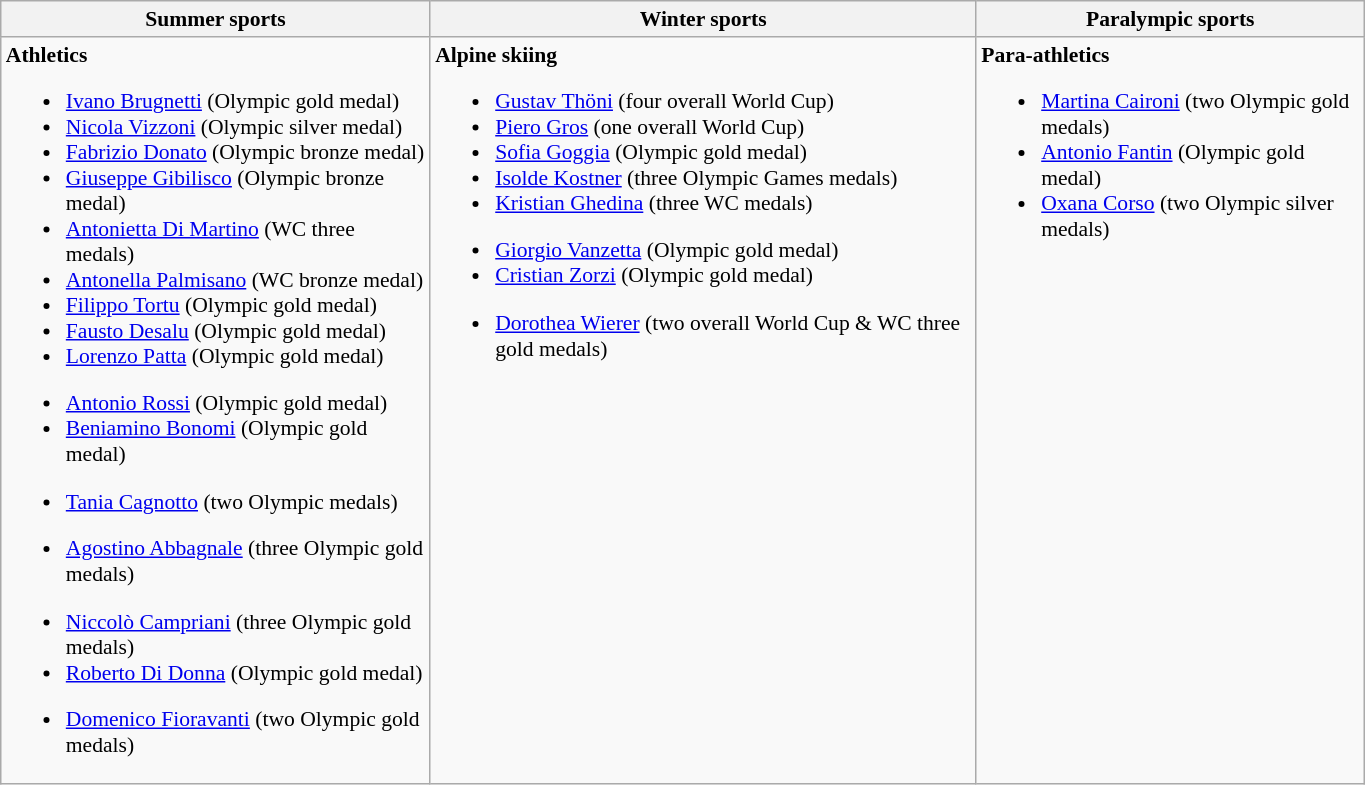<table class="wikitable" width=72% style="font-size:90%; text-align:left;">
<tr>
<th>Summer sports</th>
<th>Winter sports</th>
<th>Paralympic sports</th>
</tr>
<tr valign=top>
<td><strong>Athletics</strong><br><ul><li><a href='#'>Ivano Brugnetti</a> (Olympic gold medal)</li><li><a href='#'>Nicola Vizzoni</a> (Olympic silver medal)</li><li><a href='#'>Fabrizio Donato</a> (Olympic bronze medal)</li><li><a href='#'>Giuseppe Gibilisco</a> (Olympic bronze medal)</li><li><a href='#'>Antonietta Di Martino</a> (WC three medals)</li><li><a href='#'>Antonella Palmisano</a> (WC bronze medal)</li><li><a href='#'>Filippo Tortu</a> (Olympic gold medal)</li><li><a href='#'>Fausto Desalu</a> (Olympic gold medal)</li><li><a href='#'>Lorenzo Patta</a> (Olympic gold medal)</li></ul><ul><li><a href='#'>Antonio Rossi</a> (Olympic gold medal)</li><li><a href='#'>Beniamino Bonomi</a> (Olympic gold medal)</li></ul><ul><li><a href='#'>Tania Cagnotto</a> (two Olympic medals)</li></ul><ul><li><a href='#'>Agostino Abbagnale</a> (three Olympic gold medals)</li></ul><ul><li><a href='#'>Niccolò Campriani</a> (three Olympic gold medals)</li><li><a href='#'>Roberto Di Donna</a> (Olympic gold medal)</li></ul><ul><li><a href='#'>Domenico Fioravanti</a> (two Olympic gold medals)</li></ul></td>
<td><strong>Alpine skiing</strong><br><ul><li><a href='#'>Gustav Thöni</a> (four overall World Cup)</li><li><a href='#'>Piero Gros</a> (one overall World Cup)</li><li><a href='#'>Sofia Goggia</a> (Olympic gold medal)</li><li><a href='#'>Isolde Kostner</a> (three Olympic Games medals)</li><li><a href='#'>Kristian Ghedina</a> (three WC medals)</li></ul><ul><li><a href='#'>Giorgio Vanzetta</a> (Olympic gold medal)</li><li><a href='#'>Cristian Zorzi</a> (Olympic gold medal)</li></ul><ul><li><a href='#'>Dorothea Wierer</a> (two overall World Cup & WC three gold medals)</li></ul></td>
<td><strong>Para-athletics</strong><br><ul><li><a href='#'>Martina Caironi</a> (two Olympic gold medals)</li><li><a href='#'>Antonio Fantin</a> (Olympic gold medal)</li><li><a href='#'>Oxana Corso</a> (two Olympic silver medals)</li></ul></td>
</tr>
</table>
